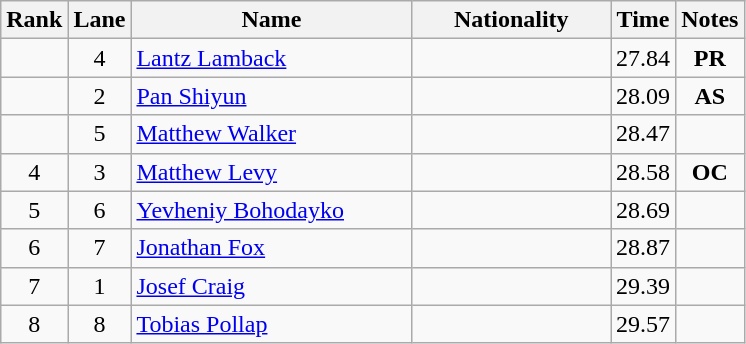<table class="wikitable sortable" style="text-align:center">
<tr>
<th>Rank</th>
<th>Lane</th>
<th style="width:180px">Name</th>
<th style="width:125px">Nationality</th>
<th>Time</th>
<th>Notes</th>
</tr>
<tr>
<td></td>
<td>4</td>
<td style="text-align:left;"><a href='#'>Lantz Lamback</a></td>
<td style="text-align:left;"></td>
<td>27.84</td>
<td><strong>PR</strong></td>
</tr>
<tr>
<td></td>
<td>2</td>
<td style="text-align:left;"><a href='#'>Pan Shiyun</a></td>
<td style="text-align:left;"></td>
<td>28.09</td>
<td><strong>AS</strong></td>
</tr>
<tr>
<td></td>
<td>5</td>
<td style="text-align:left;"><a href='#'>Matthew Walker</a></td>
<td style="text-align:left;"></td>
<td>28.47</td>
<td></td>
</tr>
<tr>
<td>4</td>
<td>3</td>
<td style="text-align:left;"><a href='#'>Matthew Levy</a></td>
<td style="text-align:left;"></td>
<td>28.58</td>
<td><strong>OC</strong></td>
</tr>
<tr>
<td>5</td>
<td>6</td>
<td style="text-align:left;"><a href='#'>Yevheniy Bohodayko</a></td>
<td style="text-align:left;"></td>
<td>28.69</td>
<td></td>
</tr>
<tr>
<td>6</td>
<td>7</td>
<td style="text-align:left;"><a href='#'>Jonathan Fox</a></td>
<td style="text-align:left;"></td>
<td>28.87</td>
<td></td>
</tr>
<tr>
<td>7</td>
<td>1</td>
<td style="text-align:left;"><a href='#'>Josef Craig</a></td>
<td style="text-align:left;"></td>
<td>29.39</td>
<td></td>
</tr>
<tr>
<td>8</td>
<td>8</td>
<td style="text-align:left;"><a href='#'>Tobias Pollap</a></td>
<td style="text-align:left;"></td>
<td>29.57</td>
<td></td>
</tr>
</table>
